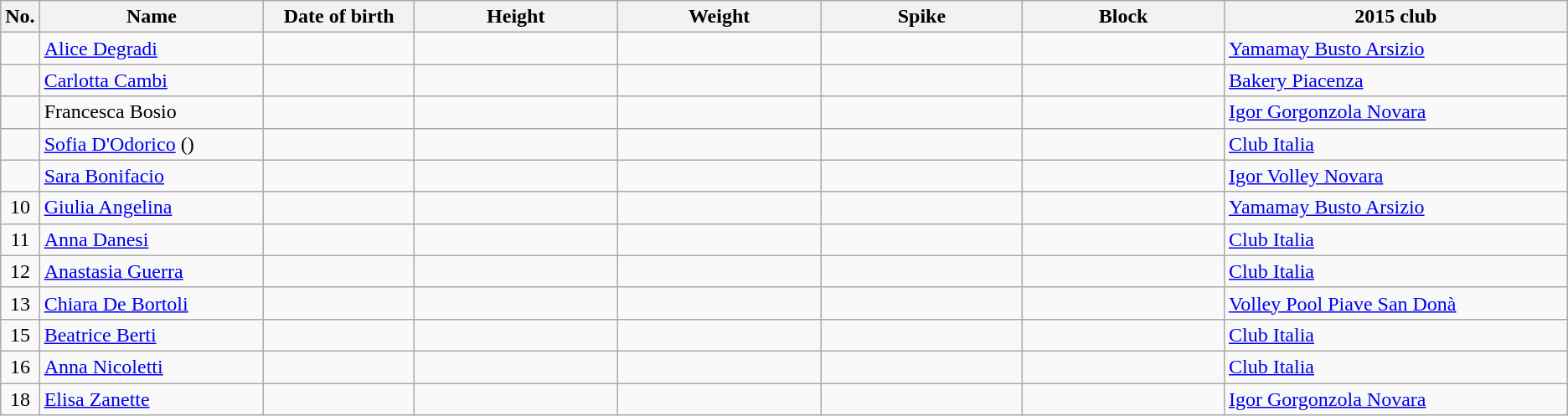<table class="wikitable sortable" style="text-align:center;">
<tr>
<th>No.</th>
<th style="width:12em">Name</th>
<th style="width:8em">Date of birth</th>
<th style="width:11em">Height</th>
<th style="width:11em">Weight</th>
<th style="width:11em">Spike</th>
<th style="width:11em">Block</th>
<th style="width:19em">2015 club</th>
</tr>
<tr>
<td></td>
<td align=left><a href='#'>Alice Degradi</a></td>
<td align=right></td>
<td></td>
<td></td>
<td></td>
<td></td>
<td align=left> <a href='#'>Yamamay Busto Arsizio</a></td>
</tr>
<tr>
<td></td>
<td align=left><a href='#'>Carlotta Cambi</a></td>
<td align=right></td>
<td></td>
<td></td>
<td></td>
<td></td>
<td align=left> <a href='#'>Bakery Piacenza</a></td>
</tr>
<tr>
<td></td>
<td align=left>Francesca Bosio</td>
<td align=right></td>
<td></td>
<td></td>
<td></td>
<td></td>
<td align=left> <a href='#'>Igor Gorgonzola Novara</a></td>
</tr>
<tr>
<td></td>
<td align=left><a href='#'>Sofia D'Odorico</a> ()</td>
<td align=right></td>
<td></td>
<td></td>
<td></td>
<td></td>
<td align=left> <a href='#'>Club Italia</a></td>
</tr>
<tr>
<td></td>
<td align=left><a href='#'>Sara Bonifacio</a></td>
<td align=right></td>
<td></td>
<td></td>
<td></td>
<td></td>
<td align=left> <a href='#'>Igor Volley Novara</a></td>
</tr>
<tr>
<td>10</td>
<td align=left><a href='#'>Giulia Angelina</a></td>
<td align=right></td>
<td></td>
<td></td>
<td></td>
<td></td>
<td align=left> <a href='#'>Yamamay Busto Arsizio</a></td>
</tr>
<tr>
<td>11</td>
<td align=left><a href='#'>Anna Danesi</a></td>
<td align=right></td>
<td></td>
<td></td>
<td></td>
<td></td>
<td align=left> <a href='#'>Club Italia</a></td>
</tr>
<tr>
<td>12</td>
<td align=left><a href='#'>Anastasia Guerra</a></td>
<td align=right></td>
<td></td>
<td></td>
<td></td>
<td></td>
<td align=left> <a href='#'>Club Italia</a></td>
</tr>
<tr>
<td>13</td>
<td align=left><a href='#'>Chiara De Bortoli</a></td>
<td align=right></td>
<td></td>
<td></td>
<td></td>
<td></td>
<td align=left> <a href='#'>Volley Pool Piave San Donà</a></td>
</tr>
<tr>
<td>15</td>
<td align=left><a href='#'>Beatrice Berti</a></td>
<td align=right></td>
<td></td>
<td></td>
<td></td>
<td></td>
<td align=left> <a href='#'>Club Italia</a></td>
</tr>
<tr>
<td>16</td>
<td align=left><a href='#'>Anna Nicoletti</a></td>
<td align=right></td>
<td></td>
<td></td>
<td></td>
<td></td>
<td align=left> <a href='#'>Club Italia</a></td>
</tr>
<tr>
<td>18</td>
<td align=left><a href='#'>Elisa Zanette</a></td>
<td align=right></td>
<td></td>
<td></td>
<td></td>
<td></td>
<td align=left> <a href='#'>Igor Gorgonzola Novara</a></td>
</tr>
</table>
